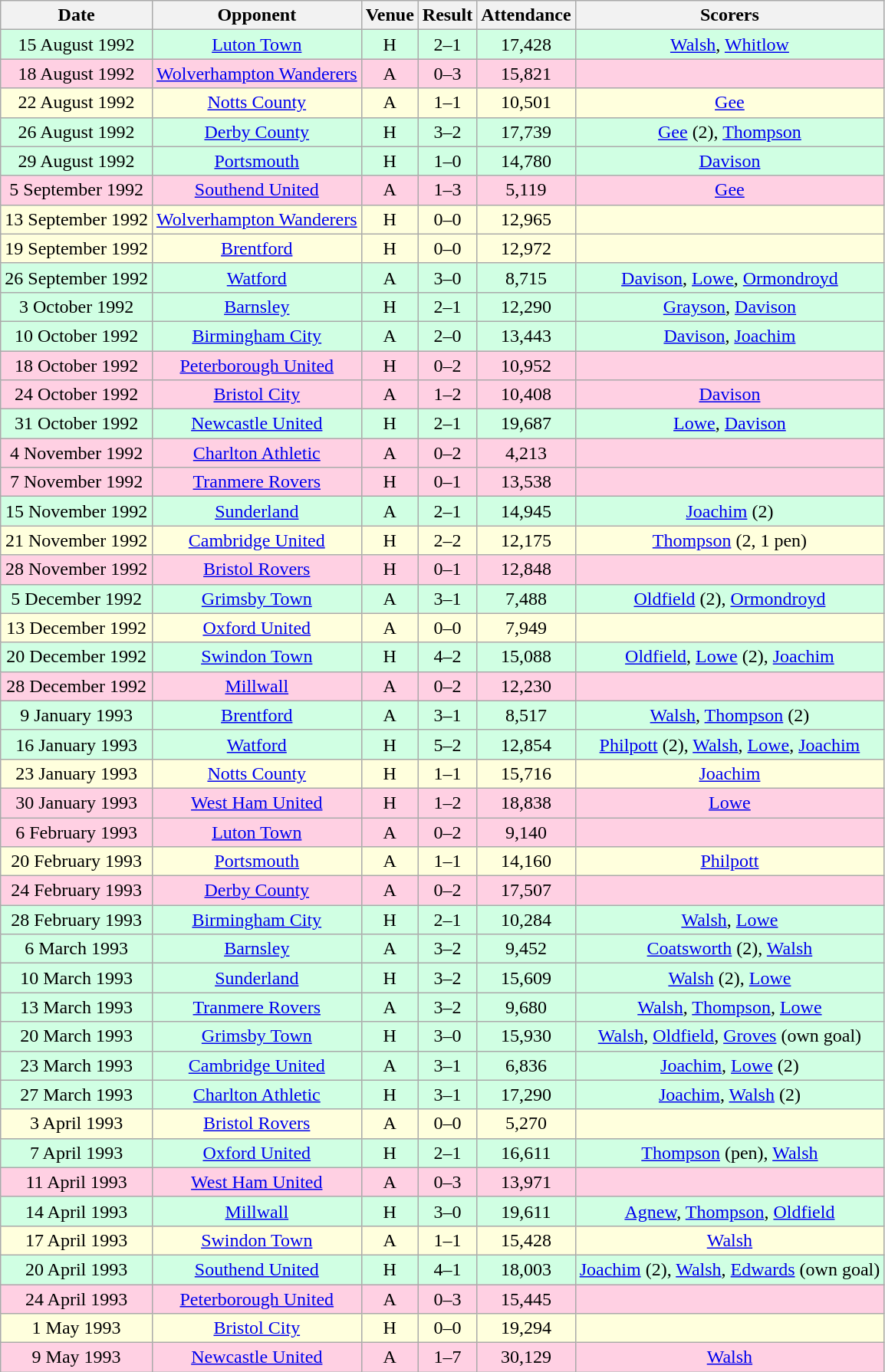<table class="wikitable sortable" style="font-size:100%; text-align:center">
<tr>
<th>Date</th>
<th>Opponent</th>
<th>Venue</th>
<th>Result</th>
<th>Attendance</th>
<th>Scorers</th>
</tr>
<tr style="background-color: #d0ffe3;">
<td>15 August 1992</td>
<td><a href='#'>Luton Town</a></td>
<td>H</td>
<td>2–1</td>
<td>17,428</td>
<td><a href='#'>Walsh</a>, <a href='#'>Whitlow</a></td>
</tr>
<tr style="background-color: #ffd0e3;">
<td>18 August 1992</td>
<td><a href='#'>Wolverhampton Wanderers</a></td>
<td>A</td>
<td>0–3</td>
<td>15,821</td>
<td></td>
</tr>
<tr style="background-color: #ffffdd;">
<td>22 August 1992</td>
<td><a href='#'>Notts County</a></td>
<td>A</td>
<td>1–1</td>
<td>10,501</td>
<td><a href='#'>Gee</a></td>
</tr>
<tr style="background-color: #d0ffe3;">
<td>26 August 1992</td>
<td><a href='#'>Derby County</a></td>
<td>H</td>
<td>3–2</td>
<td>17,739</td>
<td><a href='#'>Gee</a> (2), <a href='#'>Thompson</a></td>
</tr>
<tr style="background-color: #d0ffe3;">
<td>29 August 1992</td>
<td><a href='#'>Portsmouth</a></td>
<td>H</td>
<td>1–0</td>
<td>14,780</td>
<td><a href='#'>Davison</a></td>
</tr>
<tr style="background-color: #ffd0e3;">
<td>5 September 1992</td>
<td><a href='#'>Southend United</a></td>
<td>A</td>
<td>1–3</td>
<td>5,119</td>
<td><a href='#'>Gee</a></td>
</tr>
<tr style="background-color: #ffffdd;">
<td>13 September 1992</td>
<td><a href='#'>Wolverhampton Wanderers</a></td>
<td>H</td>
<td>0–0</td>
<td>12,965</td>
<td></td>
</tr>
<tr style="background-color: #ffffdd;">
<td>19 September 1992</td>
<td><a href='#'>Brentford</a></td>
<td>H</td>
<td>0–0</td>
<td>12,972</td>
<td></td>
</tr>
<tr style="background-color: #d0ffe3;">
<td>26 September 1992</td>
<td><a href='#'>Watford</a></td>
<td>A</td>
<td>3–0</td>
<td>8,715</td>
<td><a href='#'>Davison</a>, <a href='#'>Lowe</a>, <a href='#'>Ormondroyd</a></td>
</tr>
<tr style="background-color: #d0ffe3;">
<td>3 October 1992</td>
<td><a href='#'>Barnsley</a></td>
<td>H</td>
<td>2–1</td>
<td>12,290</td>
<td><a href='#'>Grayson</a>, <a href='#'>Davison</a></td>
</tr>
<tr style="background-color: #d0ffe3;">
<td>10 October 1992</td>
<td><a href='#'>Birmingham City</a></td>
<td>A</td>
<td>2–0</td>
<td>13,443</td>
<td><a href='#'>Davison</a>, <a href='#'>Joachim</a></td>
</tr>
<tr style="background-color: #ffd0e3;">
<td>18 October 1992</td>
<td><a href='#'>Peterborough United</a></td>
<td>H</td>
<td>0–2</td>
<td>10,952</td>
<td></td>
</tr>
<tr style="background-color: #ffd0e3;">
<td>24 October 1992</td>
<td><a href='#'>Bristol City</a></td>
<td>A</td>
<td>1–2</td>
<td>10,408</td>
<td><a href='#'>Davison</a></td>
</tr>
<tr style="background-color: #d0ffe3;">
<td>31 October 1992</td>
<td><a href='#'>Newcastle United</a></td>
<td>H</td>
<td>2–1</td>
<td>19,687</td>
<td><a href='#'>Lowe</a>, <a href='#'>Davison</a></td>
</tr>
<tr style="background-color: #ffd0e3;">
<td>4 November 1992</td>
<td><a href='#'>Charlton Athletic</a></td>
<td>A</td>
<td>0–2</td>
<td>4,213</td>
<td></td>
</tr>
<tr style="background-color: #ffd0e3;">
<td>7 November 1992</td>
<td><a href='#'>Tranmere Rovers</a></td>
<td>H</td>
<td>0–1</td>
<td>13,538</td>
<td></td>
</tr>
<tr style="background-color: #d0ffe3;">
<td>15 November 1992</td>
<td><a href='#'>Sunderland</a></td>
<td>A</td>
<td>2–1</td>
<td>14,945</td>
<td><a href='#'>Joachim</a> (2)</td>
</tr>
<tr style="background-color: #ffffdd;">
<td>21 November 1992</td>
<td><a href='#'>Cambridge United</a></td>
<td>H</td>
<td>2–2</td>
<td>12,175</td>
<td><a href='#'>Thompson</a> (2, 1 pen)</td>
</tr>
<tr style="background-color: #ffd0e3;">
<td>28 November 1992</td>
<td><a href='#'>Bristol Rovers</a></td>
<td>H</td>
<td>0–1</td>
<td>12,848</td>
<td></td>
</tr>
<tr style="background-color: #d0ffe3;">
<td>5 December 1992</td>
<td><a href='#'>Grimsby Town</a></td>
<td>A</td>
<td>3–1</td>
<td>7,488</td>
<td><a href='#'>Oldfield</a> (2), <a href='#'>Ormondroyd</a></td>
</tr>
<tr style="background-color: #ffffdd;">
<td>13 December 1992</td>
<td><a href='#'>Oxford United</a></td>
<td>A</td>
<td>0–0</td>
<td>7,949</td>
<td></td>
</tr>
<tr style="background-color: #d0ffe3;">
<td>20 December 1992</td>
<td><a href='#'>Swindon Town</a></td>
<td>H</td>
<td>4–2</td>
<td>15,088</td>
<td><a href='#'>Oldfield</a>, <a href='#'>Lowe</a> (2), <a href='#'>Joachim</a></td>
</tr>
<tr style="background-color: #ffd0e3;">
<td>28 December 1992</td>
<td><a href='#'>Millwall</a></td>
<td>A</td>
<td>0–2</td>
<td>12,230</td>
<td></td>
</tr>
<tr style="background-color: #d0ffe3;">
<td>9 January 1993</td>
<td><a href='#'>Brentford</a></td>
<td>A</td>
<td>3–1</td>
<td>8,517</td>
<td><a href='#'>Walsh</a>, <a href='#'>Thompson</a> (2)</td>
</tr>
<tr style="background-color: #d0ffe3;">
<td>16 January 1993</td>
<td><a href='#'>Watford</a></td>
<td>H</td>
<td>5–2</td>
<td>12,854</td>
<td><a href='#'>Philpott</a> (2), <a href='#'>Walsh</a>, <a href='#'>Lowe</a>, <a href='#'>Joachim</a></td>
</tr>
<tr style="background-color: #ffffdd;">
<td>23 January 1993</td>
<td><a href='#'>Notts County</a></td>
<td>H</td>
<td>1–1</td>
<td>15,716</td>
<td><a href='#'>Joachim</a></td>
</tr>
<tr style="background-color: #ffd0e3;">
<td>30 January 1993</td>
<td><a href='#'>West Ham United</a></td>
<td>H</td>
<td>1–2</td>
<td>18,838</td>
<td><a href='#'>Lowe</a></td>
</tr>
<tr style="background-color: #ffd0e3;">
<td>6 February 1993</td>
<td><a href='#'>Luton Town</a></td>
<td>A</td>
<td>0–2</td>
<td>9,140</td>
<td></td>
</tr>
<tr style="background-color: #ffffdd;">
<td>20 February 1993</td>
<td><a href='#'>Portsmouth</a></td>
<td>A</td>
<td>1–1</td>
<td>14,160</td>
<td><a href='#'>Philpott</a></td>
</tr>
<tr style="background-color: #ffd0e3;">
<td>24 February 1993</td>
<td><a href='#'>Derby County</a></td>
<td>A</td>
<td>0–2</td>
<td>17,507</td>
<td></td>
</tr>
<tr style="background-color: #d0ffe3;">
<td>28 February 1993</td>
<td><a href='#'>Birmingham City</a></td>
<td>H</td>
<td>2–1</td>
<td>10,284</td>
<td><a href='#'>Walsh</a>, <a href='#'>Lowe</a></td>
</tr>
<tr style="background-color: #d0ffe3;">
<td>6 March 1993</td>
<td><a href='#'>Barnsley</a></td>
<td>A</td>
<td>3–2</td>
<td>9,452</td>
<td><a href='#'>Coatsworth</a> (2), <a href='#'>Walsh</a></td>
</tr>
<tr style="background-color: #d0ffe3;">
<td>10 March 1993</td>
<td><a href='#'>Sunderland</a></td>
<td>H</td>
<td>3–2</td>
<td>15,609</td>
<td><a href='#'>Walsh</a> (2), <a href='#'>Lowe</a></td>
</tr>
<tr style="background-color: #d0ffe3;">
<td>13 March 1993</td>
<td><a href='#'>Tranmere Rovers</a></td>
<td>A</td>
<td>3–2</td>
<td>9,680</td>
<td><a href='#'>Walsh</a>, <a href='#'>Thompson</a>, <a href='#'>Lowe</a></td>
</tr>
<tr style="background-color: #d0ffe3;">
<td>20 March 1993</td>
<td><a href='#'>Grimsby Town</a></td>
<td>H</td>
<td>3–0</td>
<td>15,930</td>
<td><a href='#'>Walsh</a>, <a href='#'>Oldfield</a>, <a href='#'>Groves</a> (own goal)</td>
</tr>
<tr style="background-color: #d0ffe3;">
<td>23 March 1993</td>
<td><a href='#'>Cambridge United</a></td>
<td>A</td>
<td>3–1</td>
<td>6,836</td>
<td><a href='#'>Joachim</a>, <a href='#'>Lowe</a> (2)</td>
</tr>
<tr style="background-color: #d0ffe3;">
<td>27 March 1993</td>
<td><a href='#'>Charlton Athletic</a></td>
<td>H</td>
<td>3–1</td>
<td>17,290</td>
<td><a href='#'>Joachim</a>, <a href='#'>Walsh</a> (2)</td>
</tr>
<tr style="background-color: #ffffdd;">
<td>3 April 1993</td>
<td><a href='#'>Bristol Rovers</a></td>
<td>A</td>
<td>0–0</td>
<td>5,270</td>
<td></td>
</tr>
<tr style="background-color: #d0ffe3;">
<td>7 April 1993</td>
<td><a href='#'>Oxford United</a></td>
<td>H</td>
<td>2–1</td>
<td>16,611</td>
<td><a href='#'>Thompson</a> (pen), <a href='#'>Walsh</a></td>
</tr>
<tr style="background-color: #ffd0e3;">
<td>11 April 1993</td>
<td><a href='#'>West Ham United</a></td>
<td>A</td>
<td>0–3</td>
<td>13,971</td>
<td></td>
</tr>
<tr style="background-color: #d0ffe3;">
<td>14 April 1993</td>
<td><a href='#'>Millwall</a></td>
<td>H</td>
<td>3–0</td>
<td>19,611</td>
<td><a href='#'>Agnew</a>, <a href='#'>Thompson</a>, <a href='#'>Oldfield</a></td>
</tr>
<tr style="background-color: #ffffdd;">
<td>17 April 1993</td>
<td><a href='#'>Swindon Town</a></td>
<td>A</td>
<td>1–1</td>
<td>15,428</td>
<td><a href='#'>Walsh</a></td>
</tr>
<tr style="background-color: #d0ffe3;">
<td>20 April 1993</td>
<td><a href='#'>Southend United</a></td>
<td>H</td>
<td>4–1</td>
<td>18,003</td>
<td><a href='#'>Joachim</a> (2), <a href='#'>Walsh</a>, <a href='#'>Edwards</a> (own goal)</td>
</tr>
<tr style="background-color: #ffd0e3;">
<td>24 April 1993</td>
<td><a href='#'>Peterborough United</a></td>
<td>A</td>
<td>0–3</td>
<td>15,445</td>
<td></td>
</tr>
<tr style="background-color: #ffffdd;">
<td>1 May 1993</td>
<td><a href='#'>Bristol City</a></td>
<td>H</td>
<td>0–0</td>
<td>19,294</td>
<td></td>
</tr>
<tr style="background-color: #ffd0e3;">
<td>9 May 1993</td>
<td><a href='#'>Newcastle United</a></td>
<td>A</td>
<td>1–7</td>
<td>30,129</td>
<td><a href='#'>Walsh</a></td>
</tr>
</table>
